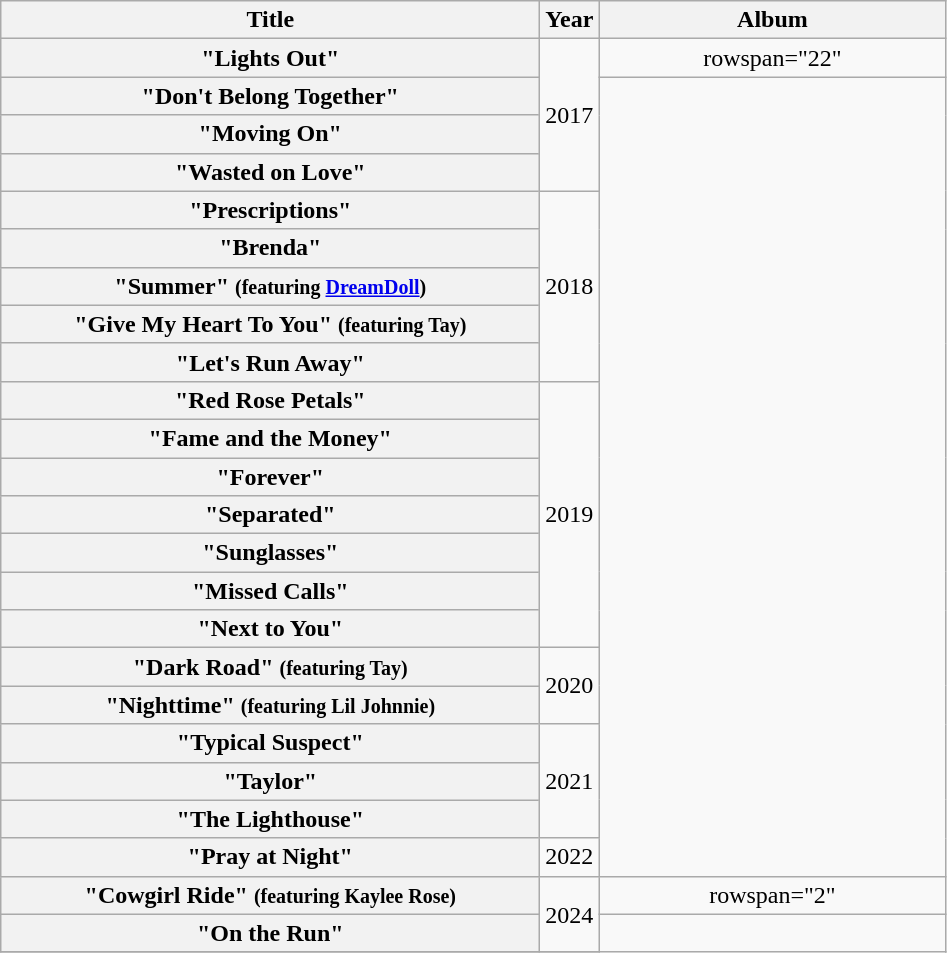<table class="wikitable plainrowheaders" style="text-align:center;">
<tr>
<th scope="col" style="width:22em;">Title</th>
<th scope="col">Year</th>
<th scope="col" style="width:14em;">Album</th>
</tr>
<tr>
<th scope="row">"Lights Out"</th>
<td rowspan="4">2017</td>
<td>rowspan="22"  </td>
</tr>
<tr>
<th scope="row">"Don't Belong Together"</th>
</tr>
<tr>
<th scope="row">"Moving On"</th>
</tr>
<tr>
<th scope="row">"Wasted on Love"</th>
</tr>
<tr>
<th scope="row">"Prescriptions"</th>
<td rowspan="5">2018</td>
</tr>
<tr>
<th scope="row">"Brenda"</th>
</tr>
<tr>
<th scope="row">"Summer" <small>(featuring <a href='#'>DreamDoll</a>)</small></th>
</tr>
<tr>
<th scope="row">"Give My Heart To You" <small>(featuring Tay)</small></th>
</tr>
<tr>
<th scope="row">"Let's Run Away"</th>
</tr>
<tr>
<th scope="row">"Red Rose Petals"</th>
<td rowspan="7">2019</td>
</tr>
<tr>
<th scope="row">"Fame and the Money"</th>
</tr>
<tr>
<th scope="row">"Forever"</th>
</tr>
<tr>
<th scope="row">"Separated"</th>
</tr>
<tr>
<th scope="row">"Sunglasses"</th>
</tr>
<tr>
<th scope="row">"Missed Calls"</th>
</tr>
<tr>
<th scope="row">"Next to You"</th>
</tr>
<tr>
<th scope="row">"Dark Road" <small>(featuring Tay)</small></th>
<td rowspan="2">2020</td>
</tr>
<tr>
<th scope="row">"Nighttime" <small>(featuring Lil Johnnie)</small></th>
</tr>
<tr>
<th scope="row">"Typical Suspect"</th>
<td rowspan="3">2021</td>
</tr>
<tr>
<th scope="row">"Taylor"</th>
</tr>
<tr>
<th scope="row">"The Lighthouse"</th>
</tr>
<tr>
<th scope="row">"Pray at Night"</th>
<td>2022</td>
</tr>
<tr>
<th scope="row">"Cowgirl Ride" <small>(featuring Kaylee Rose)</small></th>
<td rowspan="2">2024</td>
<td>rowspan="2" </td>
</tr>
<tr>
<th scope="row">"On the Run"</th>
</tr>
<tr>
</tr>
</table>
